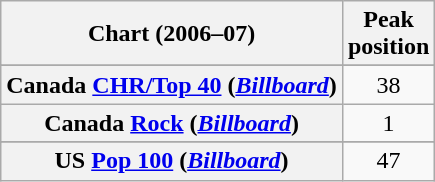<table class="wikitable sortable plainrowheaders" style="text-align:center">
<tr>
<th scope="col">Chart (2006–07)</th>
<th scope="col">Peak<br>position</th>
</tr>
<tr>
</tr>
<tr>
<th scope="row">Canada <a href='#'>CHR/Top 40</a> (<em><a href='#'>Billboard</a></em>)</th>
<td>38</td>
</tr>
<tr>
<th scope="row">Canada <a href='#'>Rock</a> (<em><a href='#'>Billboard</a></em>)</th>
<td>1</td>
</tr>
<tr>
</tr>
<tr>
</tr>
<tr>
</tr>
<tr>
<th scope="row">US <a href='#'>Pop 100</a> (<em><a href='#'>Billboard</a></em>)</th>
<td>47</td>
</tr>
</table>
